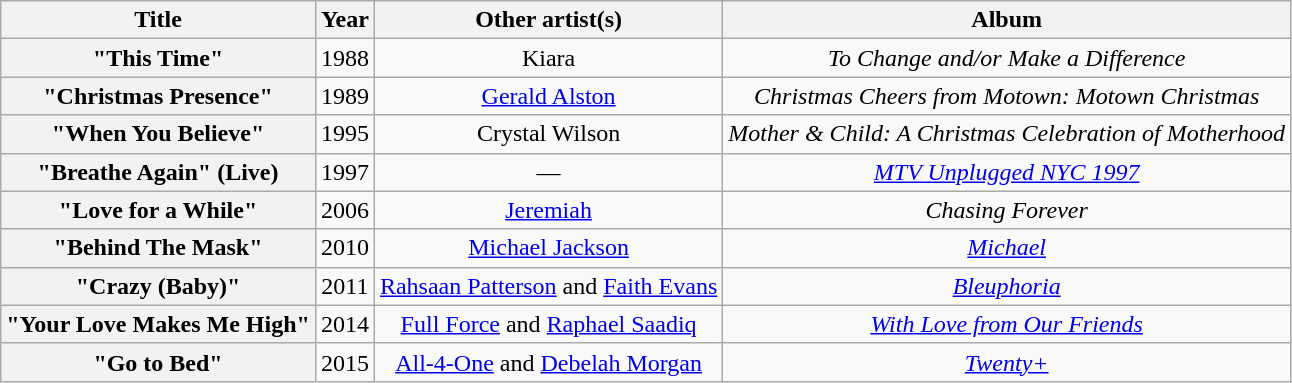<table class="wikitable plainrowheaders" style="text-align:center;">
<tr>
<th scope="col">Title</th>
<th scope="col">Year</th>
<th scope="col">Other artist(s)</th>
<th scope="col">Album</th>
</tr>
<tr>
<th scope="row">"This Time"</th>
<td>1988</td>
<td>Kiara</td>
<td><em>To Change and/or Make a Difference</em></td>
</tr>
<tr>
<th scope="row">"Christmas Presence"</th>
<td>1989</td>
<td><a href='#'>Gerald Alston</a></td>
<td><em>Christmas Cheers from Motown: Motown Christmas</em></td>
</tr>
<tr>
<th scope="row">"When You Believe"</th>
<td>1995</td>
<td>Crystal Wilson</td>
<td><em>Mother & Child: A Christmas Celebration of Motherhood</em></td>
</tr>
<tr>
<th scope="row">"Breathe Again" (Live)</th>
<td>1997</td>
<td>—</td>
<td><em><a href='#'>MTV Unplugged NYC 1997</a></em></td>
</tr>
<tr>
<th scope="row">"Love for a While"</th>
<td>2006</td>
<td><a href='#'>Jeremiah</a></td>
<td><em>Chasing Forever</em></td>
</tr>
<tr>
<th scope="row">"Behind The Mask"</th>
<td>2010</td>
<td><a href='#'>Michael Jackson</a></td>
<td><em><a href='#'>Michael</a></em></td>
</tr>
<tr>
<th scope="row">"Crazy (Baby)"</th>
<td>2011</td>
<td><a href='#'>Rahsaan Patterson</a> and <a href='#'>Faith Evans</a></td>
<td><em><a href='#'>Bleuphoria</a></em></td>
</tr>
<tr>
<th scope="row">"Your Love Makes Me High"</th>
<td>2014</td>
<td><a href='#'>Full Force</a> and <a href='#'>Raphael Saadiq</a></td>
<td><em><a href='#'>With Love from Our Friends</a></em></td>
</tr>
<tr>
<th scope="row">"Go to Bed"</th>
<td>2015</td>
<td><a href='#'>All-4-One</a> and <a href='#'>Debelah Morgan</a></td>
<td><em><a href='#'>Twenty+</a></em></td>
</tr>
</table>
